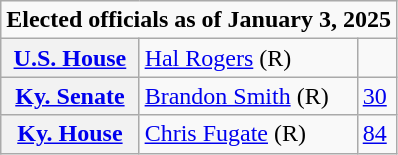<table class=wikitable>
<tr>
<td colspan="3"><strong>Elected officials as of January 3, 2025</strong></td>
</tr>
<tr>
<th scope=row><a href='#'>U.S. House</a></th>
<td><a href='#'>Hal Rogers</a> (R)</td>
<td></td>
</tr>
<tr>
<th scope=row><a href='#'>Ky. Senate</a></th>
<td><a href='#'>Brandon Smith</a> (R)</td>
<td><a href='#'>30</a></td>
</tr>
<tr>
<th scope=row><a href='#'>Ky. House</a></th>
<td><a href='#'>Chris Fugate</a> (R)</td>
<td><a href='#'>84</a></td>
</tr>
</table>
